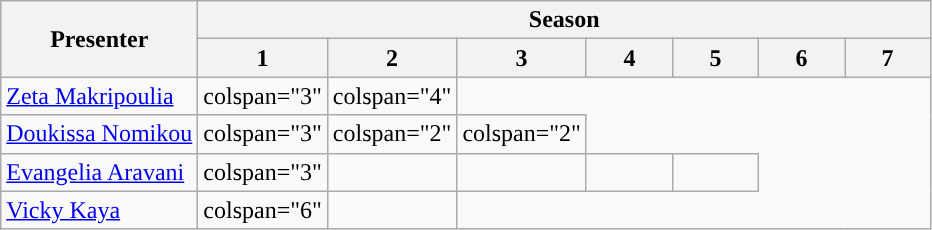<table class="wikitable" style="margin:left;">
<tr>
<th rowspan="2">Presenter</th>
<th colspan="14">Season</th>
</tr>
<tr>
<th width="50">1</th>
<th width="50">2</th>
<th width="50">3</th>
<th width="50">4</th>
<th width="50">5</th>
<th width="50">6</th>
<th width="50">7</th>
</tr>
<tr>
<td><a href='#'>Zeta Makripoulia</a></td>
<td>colspan="3" </td>
<td>colspan="4" </td>
</tr>
<tr>
<td><a href='#'>Doukissa Nomikou</a></td>
<td>colspan="3" </td>
<td>colspan="2" </td>
<td>colspan="2" </td>
</tr>
<tr>
<td><a href='#'>Evangelia Aravani</a></td>
<td>colspan="3" </td>
<td></td>
<td></td>
<td></td>
<td></td>
</tr>
<tr>
<td><a href='#'>Vicky Kaya</a></td>
<td>colspan="6" </td>
<td></td>
</tr>
</table>
